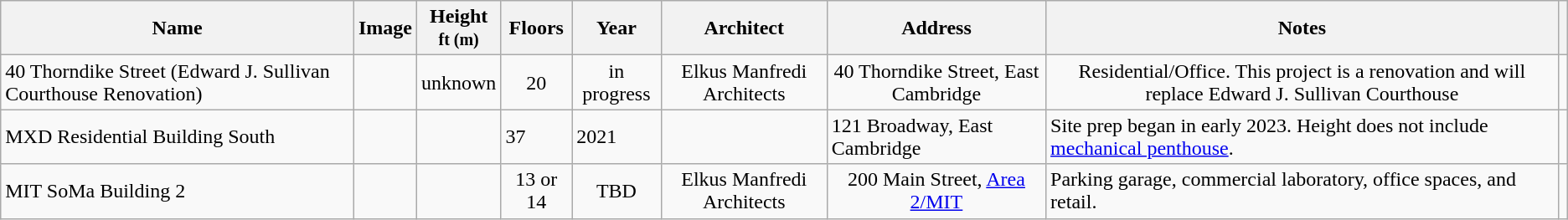<table class="wikitable sortable plainrowheaders">
<tr>
<th scope="col">Name</th>
<th scope="col" class="unsortable">Image</th>
<th scope="col">Height<br><small>ft (m)</small></th>
<th scope="col">Floors</th>
<th scope="col">Year</th>
<th scope="col" class="unsortable">Architect</th>
<th scope="col">Address</th>
<th scope="col" class="unsortable">Notes</th>
<th class="unsortable"></th>
</tr>
<tr>
<td>40 Thorndike Street (Edward J. Sullivan Courthouse Renovation)</td>
<td align="center"></td>
<td align="center">unknown</td>
<td align="center">20</td>
<td align="center">in progress</td>
<td align="center">Elkus Manfredi Architects</td>
<td align="center">40 Thorndike Street, East Cambridge</td>
<td align="center">Residential/Office. This project is a renovation and will replace Edward J. Sullivan Courthouse</td>
<td align="center"></td>
</tr>
<tr>
<td>MXD Residential Building South</td>
<td></td>
<td></td>
<td>37</td>
<td>2021</td>
<td></td>
<td>121 Broadway, East Cambridge</td>
<td>Site prep began in early 2023.  Height does not include <a href='#'>mechanical penthouse</a>.</td>
<td></td>
</tr>
<tr>
<td>MIT SoMa Building 2</td>
<td></td>
<td align="center"></td>
<td align="center">13 or 14</td>
<td align="center">TBD</td>
<td align="center">Elkus Manfredi Architects</td>
<td align="center">200 Main Street, <a href='#'>Area 2/MIT</a></td>
<td>Parking garage, commercial laboratory, office spaces, and retail.</td>
<td align="center"></td>
</tr>
</table>
